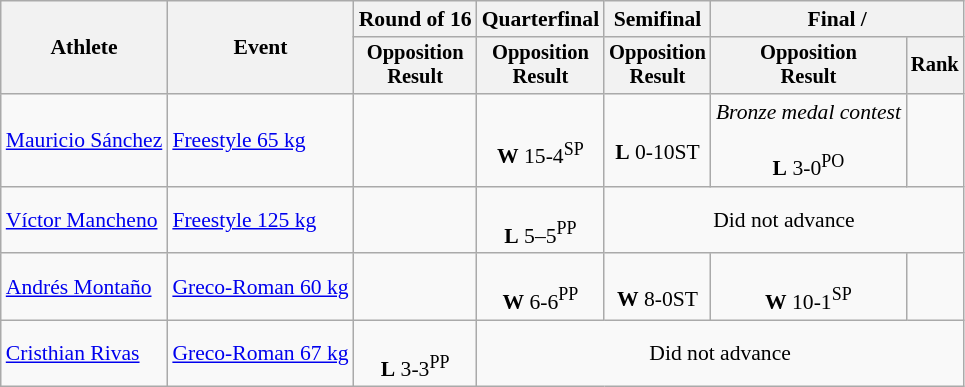<table class=wikitable style=font-size:90%;text-align:center>
<tr>
<th rowspan=2>Athlete</th>
<th rowspan=2>Event</th>
<th>Round of 16</th>
<th>Quarterfinal</th>
<th>Semifinal</th>
<th colspan=2>Final / </th>
</tr>
<tr style=font-size:95%>
<th>Opposition<br>Result</th>
<th>Opposition<br>Result</th>
<th>Opposition<br>Result</th>
<th>Opposition<br>Result</th>
<th>Rank</th>
</tr>
<tr>
<td style="text-align:left"><a href='#'>Mauricio Sánchez</a></td>
<td style="text-align:left"><a href='#'>Freestyle 65 kg</a></td>
<td></td>
<td><br><strong>W</strong> 15-4<sup>SP</sup></td>
<td><br><strong>L</strong> 0-10ST</td>
<td><em>Bronze medal contest</em><br><br><strong>L</strong> 3-0<sup>PO</sup></td>
<td></td>
</tr>
<tr>
<td style="text-align:left"><a href='#'>Víctor Mancheno</a></td>
<td style="text-align:left"><a href='#'>Freestyle 125 kg</a></td>
<td></td>
<td><br><strong>L</strong> 5–5<sup>PP</sup></td>
<td colspan=3>Did not advance</td>
</tr>
<tr>
<td style="text-align:left"><a href='#'>Andrés Montaño</a></td>
<td style="text-align:left"><a href='#'>Greco-Roman 60 kg</a></td>
<td></td>
<td><br><strong>W</strong> 6-6<sup>PP</sup></td>
<td><br><strong>W</strong> 8-0ST</td>
<td><br><strong>W</strong> 10-1<sup>SP</sup></td>
<td></td>
</tr>
<tr>
<td style="text-align:left"><a href='#'>Cristhian Rivas</a></td>
<td style="text-align:left"><a href='#'>Greco-Roman 67 kg</a></td>
<td><br><strong>L</strong> 3-3<sup>PP</sup></td>
<td colspan=4>Did not advance</td>
</tr>
</table>
